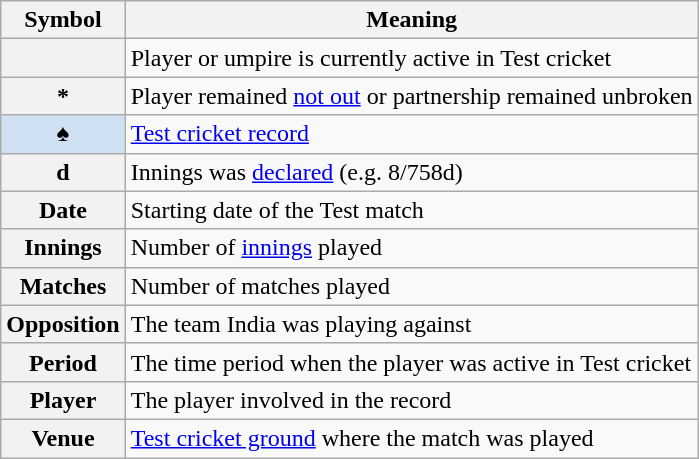<table class="wikitable plainrowheaders">
<tr>
<th scope=col>Symbol</th>
<th scope=col>Meaning</th>
</tr>
<tr>
<th scope=row></th>
<td>Player or umpire is currently active in Test cricket</td>
</tr>
<tr>
<th scope=row>*</th>
<td>Player remained <a href='#'>not out</a> or partnership remained unbroken</td>
</tr>
<tr>
<th scope=row style=background:#cee0f2;>♠</th>
<td><a href='#'>Test cricket record</a></td>
</tr>
<tr>
<th scope=row>d</th>
<td>Innings was <a href='#'>declared</a> (e.g. 8/758d)</td>
</tr>
<tr>
<th scope=row>Date</th>
<td>Starting date of the Test match</td>
</tr>
<tr>
<th scope=row>Innings</th>
<td>Number of <a href='#'>innings</a> played</td>
</tr>
<tr>
<th scope=row>Matches</th>
<td>Number of matches played</td>
</tr>
<tr>
<th scope=row>Opposition</th>
<td>The team India was playing against</td>
</tr>
<tr>
<th scope=row>Period</th>
<td>The time period when the player was active in Test cricket</td>
</tr>
<tr>
<th scope=row>Player</th>
<td>The player involved in the record</td>
</tr>
<tr>
<th scope=row>Venue</th>
<td><a href='#'>Test cricket ground</a> where the match was played</td>
</tr>
</table>
